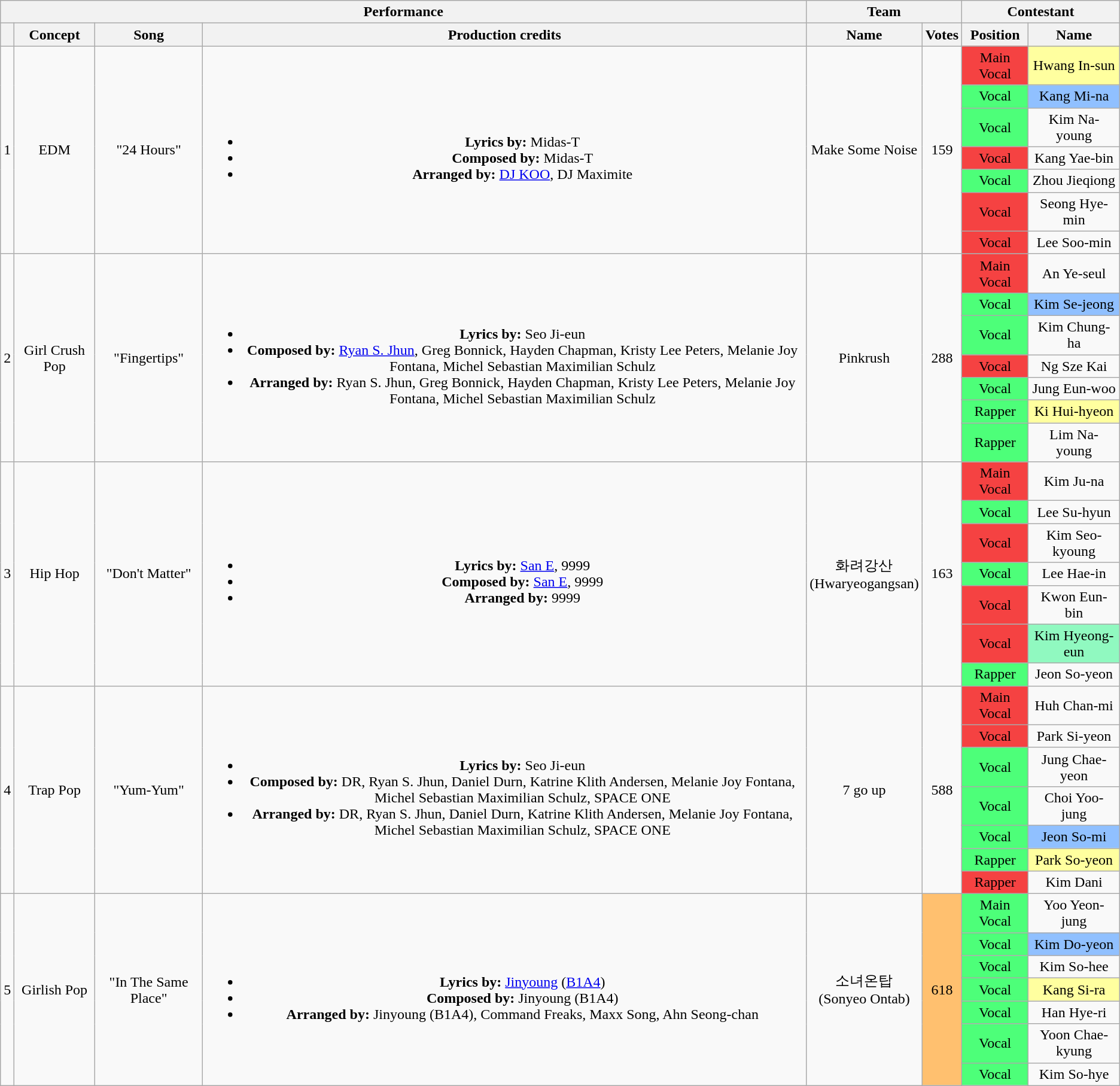<table class="wikitable sortable collapsible" style="text-align:center">
<tr>
<th scope="col" colspan="4">Performance</th>
<th scope="col" colspan="2">Team</th>
<th scope="col" colspan="2">Contestant</th>
</tr>
<tr>
<th scope="col"></th>
<th scope="col">Concept</th>
<th scope="col" class="unsortable">Song</th>
<th scope="col" class="unsortable">Production credits</th>
<th scope="col">Name</th>
<th scope="col">Votes</th>
<th scope="col">Position</th>
<th scope="col">Name</th>
</tr>
<tr>
<td rowspan="7">1</td>
<td rowspan="7">EDM</td>
<td rowspan="7">"24 Hours"<br></td>
<td rowspan="7"><br><ul><li><strong>Lyrics by:</strong> Midas-T</li><li><strong>Composed by:</strong> Midas-T</li><li><strong>Arranged by:</strong> <a href='#'>DJ KOO</a>, DJ Maximite</li></ul></td>
<td rowspan="7">Make Some Noise</td>
<td rowspan="7">159</td>
<td style="background:#f54242">Main Vocal</td>
<td style="background:#ffff9f">Hwang In-sun</td>
</tr>
<tr>
<td style="background:#4dff79">Vocal</td>
<td style="background:#90C0FF">Kang Mi-na</td>
</tr>
<tr>
<td style="background:#4dff79">Vocal</td>
<td>Kim Na-young</td>
</tr>
<tr>
<td style="background:#f54242">Vocal</td>
<td>Kang Yae-bin</td>
</tr>
<tr>
<td style="background:#4dff79">Vocal</td>
<td>Zhou Jieqiong</td>
</tr>
<tr>
<td style="background:#f54242">Vocal</td>
<td>Seong Hye-min</td>
</tr>
<tr>
<td style="background:#f54242">Vocal</td>
<td>Lee Soo-min</td>
</tr>
<tr>
<td rowspan="7">2</td>
<td rowspan="7">Girl Crush Pop</td>
<td rowspan="7">"Fingertips"</td>
<td rowspan="7"><br><ul><li><strong>Lyrics by:</strong> Seo Ji-eun</li><li><strong>Composed by:</strong> <a href='#'>Ryan S. Jhun</a>, Greg Bonnick, Hayden Chapman, Kristy Lee Peters, Melanie Joy Fontana, Michel Sebastian Maximilian Schulz</li><li><strong>Arranged by:</strong> Ryan S. Jhun, Greg Bonnick, Hayden Chapman, Kristy Lee Peters, Melanie Joy Fontana, Michel Sebastian Maximilian Schulz</li></ul></td>
<td rowspan="7">Pinkrush</td>
<td rowspan="7">288</td>
<td style="background:#f54242">Main Vocal</td>
<td>An Ye-seul</td>
</tr>
<tr>
<td style="background:#4dff79">Vocal</td>
<td style="background:#90C0FF">Kim Se-jeong</td>
</tr>
<tr>
<td style="background:#4dff79">Vocal</td>
<td>Kim Chung-ha</td>
</tr>
<tr>
<td style="background:#f54242">Vocal</td>
<td>Ng Sze Kai</td>
</tr>
<tr>
<td style="background:#4dff79">Vocal</td>
<td>Jung Eun-woo</td>
</tr>
<tr>
<td style="background:#4dff79">Rapper</td>
<td style="background:#ffff9f">Ki Hui-hyeon</td>
</tr>
<tr>
<td style="background:#4dff79">Rapper</td>
<td>Lim Na-young</td>
</tr>
<tr>
<td rowspan="7">3</td>
<td rowspan="7">Hip Hop</td>
<td rowspan="7">"Don't Matter"</td>
<td rowspan="7"><br><ul><li><strong>Lyrics by:</strong> <a href='#'>San E</a>, 9999</li><li><strong>Composed by:</strong> <a href='#'>San E</a>, 9999</li><li><strong>Arranged by:</strong> 9999</li></ul></td>
<td rowspan="7">화려강산<br>(Hwaryeogangsan)</td>
<td rowspan="7">163</td>
<td style="background:#f54242">Main Vocal</td>
<td>Kim Ju-na</td>
</tr>
<tr>
<td style="background:#4dff79">Vocal</td>
<td>Lee Su-hyun</td>
</tr>
<tr>
<td style="background:#f54242">Vocal</td>
<td>Kim Seo-kyoung</td>
</tr>
<tr>
<td style="background:#4dff79">Vocal</td>
<td>Lee Hae-in</td>
</tr>
<tr>
<td style="background:#f54242">Vocal</td>
<td>Kwon Eun-bin</td>
</tr>
<tr>
<td style="background:#f54242">Vocal</td>
<td style="background:#90F9C0">Kim Hyeong-eun</td>
</tr>
<tr>
<td style="background:#4dff79">Rapper</td>
<td>Jeon So-yeon</td>
</tr>
<tr>
<td rowspan="7">4</td>
<td rowspan="7">Trap Pop</td>
<td rowspan="7">"Yum-Yum"<br></td>
<td rowspan="7"><br><ul><li><strong>Lyrics by:</strong> Seo Ji-eun</li><li><strong>Composed by:</strong> DR, Ryan S. Jhun, Daniel Durn, Katrine Klith Andersen, Melanie Joy Fontana, Michel Sebastian Maximilian Schulz, SPACE ONE</li><li><strong>Arranged by:</strong> DR, Ryan S. Jhun, Daniel Durn, Katrine Klith Andersen, Melanie Joy Fontana, Michel Sebastian Maximilian Schulz, SPACE ONE</li></ul></td>
<td rowspan="7">7 go up</td>
<td rowspan="7">588</td>
<td style="background:#f54242">Main Vocal</td>
<td>Huh Chan-mi</td>
</tr>
<tr>
<td style="background:#f54242">Vocal</td>
<td>Park Si-yeon</td>
</tr>
<tr>
<td style="background:#4dff79">Vocal</td>
<td>Jung Chae-yeon</td>
</tr>
<tr>
<td style="background:#4dff79">Vocal</td>
<td>Choi Yoo-jung</td>
</tr>
<tr>
<td style="background:#4dff79">Vocal</td>
<td style="background:#90C0FF">Jeon So-mi</td>
</tr>
<tr>
<td style="background:#4dff79">Rapper</td>
<td style="background:#ffff9f">Park So-yeon</td>
</tr>
<tr>
<td style="background:#f54242">Rapper</td>
<td>Kim Dani</td>
</tr>
<tr>
<td rowspan="7">5</td>
<td rowspan="7">Girlish Pop</td>
<td rowspan="7">"In The Same Place"<br></td>
<td rowspan="7"><br><ul><li><strong>Lyrics by:</strong> <a href='#'>Jinyoung</a> (<a href='#'>B1A4</a>)</li><li><strong>Composed by:</strong> Jinyoung (B1A4)</li><li><strong>Arranged by:</strong> Jinyoung (B1A4), Command Freaks, Maxx Song, Ahn Seong-chan</li></ul></td>
<td rowspan="7">소녀온탑<br>(Sonyeo Ontab)</td>
<td rowspan="7" style="background:#ffc06f">618</td>
<td style="background:#4dff79">Main Vocal</td>
<td>Yoo Yeon-jung</td>
</tr>
<tr>
<td style="background:#4dff79">Vocal</td>
<td style="background:#90C0FF">Kim Do-yeon</td>
</tr>
<tr>
<td style="background:#4dff79">Vocal</td>
<td>Kim So-hee</td>
</tr>
<tr>
<td style="background:#4dff79">Vocal</td>
<td style="background:#ffff9f">Kang Si-ra</td>
</tr>
<tr>
<td style="background:#4dff79">Vocal</td>
<td>Han Hye-ri</td>
</tr>
<tr>
<td style="background:#4dff79">Vocal</td>
<td>Yoon Chae-kyung</td>
</tr>
<tr>
<td style="background:#4dff79">Vocal</td>
<td>Kim So-hye</td>
</tr>
</table>
